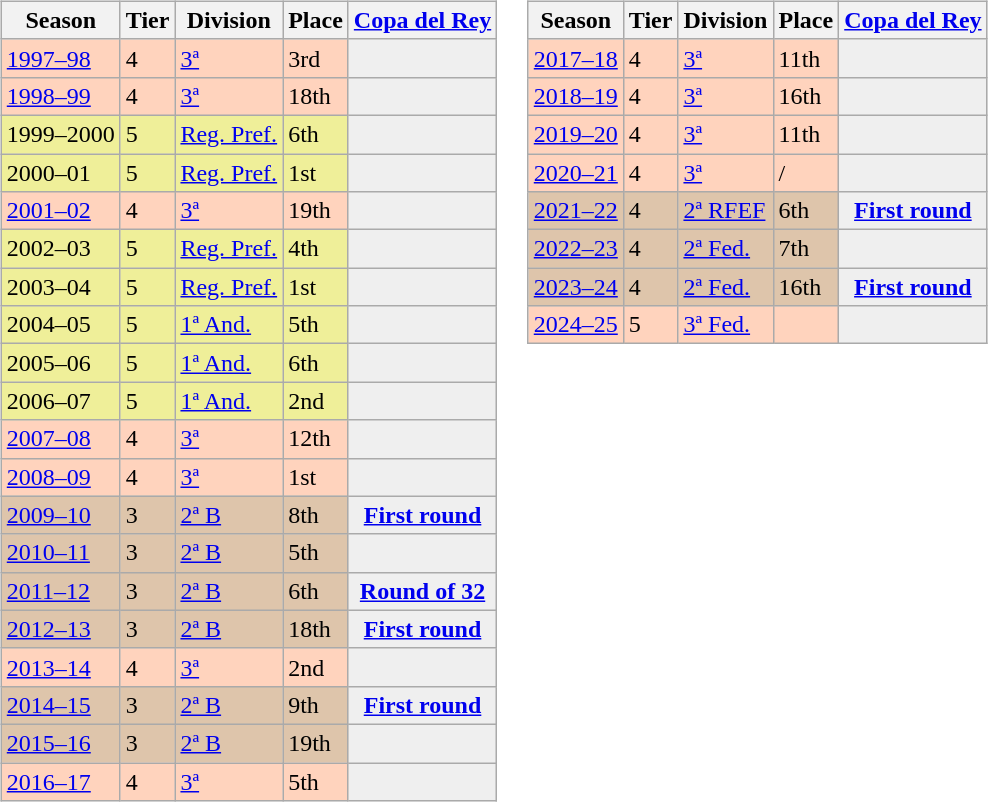<table>
<tr>
<td valign="top" width=0%><br><table class="wikitable">
<tr style="background:#f0f6fa;">
<th>Season</th>
<th>Tier</th>
<th>Division</th>
<th>Place</th>
<th><a href='#'>Copa del Rey</a></th>
</tr>
<tr>
<td style="background:#FFD3BD;"><a href='#'>1997–98</a></td>
<td style="background:#FFD3BD;">4</td>
<td style="background:#FFD3BD;"><a href='#'>3ª</a></td>
<td style="background:#FFD3BD;">3rd</td>
<th style="background:#efefef;"></th>
</tr>
<tr>
<td style="background:#FFD3BD;"><a href='#'>1998–99</a></td>
<td style="background:#FFD3BD;">4</td>
<td style="background:#FFD3BD;"><a href='#'>3ª</a></td>
<td style="background:#FFD3BD;">18th</td>
<th style="background:#efefef;"></th>
</tr>
<tr>
<td style="background:#EFEF99;">1999–2000</td>
<td style="background:#EFEF99;">5</td>
<td style="background:#EFEF99;"><a href='#'>Reg. Pref.</a></td>
<td style="background:#EFEF99;">6th</td>
<th style="background:#efefef;"></th>
</tr>
<tr>
<td style="background:#EFEF99;">2000–01</td>
<td style="background:#EFEF99;">5</td>
<td style="background:#EFEF99;"><a href='#'>Reg. Pref.</a></td>
<td style="background:#EFEF99;">1st</td>
<th style="background:#efefef;"></th>
</tr>
<tr>
<td style="background:#FFD3BD;"><a href='#'>2001–02</a></td>
<td style="background:#FFD3BD;">4</td>
<td style="background:#FFD3BD;"><a href='#'>3ª</a></td>
<td style="background:#FFD3BD;">19th</td>
<th style="background:#efefef;"></th>
</tr>
<tr>
<td style="background:#EFEF99;">2002–03</td>
<td style="background:#EFEF99;">5</td>
<td style="background:#EFEF99;"><a href='#'>Reg. Pref.</a></td>
<td style="background:#EFEF99;">4th</td>
<th style="background:#efefef;"></th>
</tr>
<tr>
<td style="background:#EFEF99;">2003–04</td>
<td style="background:#EFEF99;">5</td>
<td style="background:#EFEF99;"><a href='#'>Reg. Pref.</a></td>
<td style="background:#EFEF99;">1st</td>
<th style="background:#efefef;"></th>
</tr>
<tr>
<td style="background:#EFEF99;">2004–05</td>
<td style="background:#EFEF99;">5</td>
<td style="background:#EFEF99;"><a href='#'>1ª And.</a></td>
<td style="background:#EFEF99;">5th</td>
<th style="background:#efefef;"></th>
</tr>
<tr>
<td style="background:#EFEF99;">2005–06</td>
<td style="background:#EFEF99;">5</td>
<td style="background:#EFEF99;"><a href='#'>1ª And.</a></td>
<td style="background:#EFEF99;">6th</td>
<th style="background:#efefef;"></th>
</tr>
<tr>
<td style="background:#EFEF99;">2006–07</td>
<td style="background:#EFEF99;">5</td>
<td style="background:#EFEF99;"><a href='#'>1ª And.</a></td>
<td style="background:#EFEF99;">2nd</td>
<th style="background:#efefef;"></th>
</tr>
<tr>
<td style="background:#FFD3BD;"><a href='#'>2007–08</a></td>
<td style="background:#FFD3BD;">4</td>
<td style="background:#FFD3BD;"><a href='#'>3ª</a></td>
<td style="background:#FFD3BD;">12th</td>
<td style="background:#efefef;"></td>
</tr>
<tr>
<td style="background:#FFD3BD;"><a href='#'>2008–09</a></td>
<td style="background:#FFD3BD;">4</td>
<td style="background:#FFD3BD;"><a href='#'>3ª</a></td>
<td style="background:#FFD3BD;">1st</td>
<td style="background:#efefef;"></td>
</tr>
<tr>
<td style="background:#DEC5AB;"><a href='#'>2009–10</a></td>
<td style="background:#DEC5AB;">3</td>
<td style="background:#DEC5AB;"><a href='#'>2ª B</a></td>
<td style="background:#DEC5AB;">8th</td>
<th style="background:#efefef;"><a href='#'>First round</a></th>
</tr>
<tr>
<td style="background:#DEC5AB;"><a href='#'>2010–11</a></td>
<td style="background:#DEC5AB;">3</td>
<td style="background:#DEC5AB;"><a href='#'>2ª B</a></td>
<td style="background:#DEC5AB;">5th</td>
<th style="background:#efefef;"></th>
</tr>
<tr>
<td style="background:#DEC5AB;"><a href='#'>2011–12</a></td>
<td style="background:#DEC5AB;">3</td>
<td style="background:#DEC5AB;"><a href='#'>2ª B</a></td>
<td style="background:#DEC5AB;">6th</td>
<th style="background:#efefef;"><a href='#'>Round of 32</a></th>
</tr>
<tr>
<td style="background:#DEC5AB;"><a href='#'>2012–13</a></td>
<td style="background:#DEC5AB;">3</td>
<td style="background:#DEC5AB;"><a href='#'>2ª B</a></td>
<td style="background:#DEC5AB;">18th</td>
<th style="background:#efefef;"><a href='#'>First round</a></th>
</tr>
<tr>
<td style="background:#FFD3BD;"><a href='#'>2013–14</a></td>
<td style="background:#FFD3BD;">4</td>
<td style="background:#FFD3BD;"><a href='#'>3ª</a></td>
<td style="background:#FFD3BD;">2nd</td>
<td style="background:#efefef;"></td>
</tr>
<tr>
<td style="background:#DEC5AB;"><a href='#'>2014–15</a></td>
<td style="background:#DEC5AB;">3</td>
<td style="background:#DEC5AB;"><a href='#'>2ª B</a></td>
<td style="background:#DEC5AB;">9th</td>
<th style="background:#efefef;"><a href='#'>First round</a></th>
</tr>
<tr>
<td style="background:#DEC5AB;"><a href='#'>2015–16</a></td>
<td style="background:#DEC5AB;">3</td>
<td style="background:#DEC5AB;"><a href='#'>2ª B</a></td>
<td style="background:#DEC5AB;">19th</td>
<th style="background:#efefef;"></th>
</tr>
<tr>
<td style="background:#FFD3BD;"><a href='#'>2016–17</a></td>
<td style="background:#FFD3BD;">4</td>
<td style="background:#FFD3BD;"><a href='#'>3ª</a></td>
<td style="background:#FFD3BD;">5th</td>
<td style="background:#efefef;"></td>
</tr>
</table>
</td>
<td valign="top" width=0%><br><table class="wikitable">
<tr style="background:#f0f6fa;">
<th>Season</th>
<th>Tier</th>
<th>Division</th>
<th>Place</th>
<th><a href='#'>Copa del Rey</a></th>
</tr>
<tr>
<td style="background:#FFD3BD;"><a href='#'>2017–18</a></td>
<td style="background:#FFD3BD;">4</td>
<td style="background:#FFD3BD;"><a href='#'>3ª</a></td>
<td style="background:#FFD3BD;">11th</td>
<td style="background:#efefef;"></td>
</tr>
<tr>
<td style="background:#FFD3BD;"><a href='#'>2018–19</a></td>
<td style="background:#FFD3BD;">4</td>
<td style="background:#FFD3BD;"><a href='#'>3ª</a></td>
<td style="background:#FFD3BD;">16th</td>
<td style="background:#efefef;"></td>
</tr>
<tr>
<td style="background:#FFD3BD;"><a href='#'>2019–20</a></td>
<td style="background:#FFD3BD;">4</td>
<td style="background:#FFD3BD;"><a href='#'>3ª</a></td>
<td style="background:#FFD3BD;">11th</td>
<td style="background:#efefef;"></td>
</tr>
<tr>
<td style="background:#FFD3BD;"><a href='#'>2020–21</a></td>
<td style="background:#FFD3BD;">4</td>
<td style="background:#FFD3BD;"><a href='#'>3ª</a></td>
<td style="background:#FFD3BD;"> / </td>
<td style="background:#efefef;"></td>
</tr>
<tr>
<td style="background:#DEC5AB;"><a href='#'>2021–22</a></td>
<td style="background:#DEC5AB;">4</td>
<td style="background:#DEC5AB;"><a href='#'>2ª RFEF</a></td>
<td style="background:#DEC5AB;">6th</td>
<th style="background:#efefef;"><a href='#'>First round</a></th>
</tr>
<tr>
<td style="background:#DEC5AB;"><a href='#'>2022–23</a></td>
<td style="background:#DEC5AB;">4</td>
<td style="background:#DEC5AB;"><a href='#'>2ª Fed.</a></td>
<td style="background:#DEC5AB;">7th</td>
<th style="background:#efefef;"></th>
</tr>
<tr>
<td style="background:#DEC5AB;"><a href='#'>2023–24</a></td>
<td style="background:#DEC5AB;">4</td>
<td style="background:#DEC5AB;"><a href='#'>2ª Fed.</a></td>
<td style="background:#DEC5AB;">16th</td>
<th style="background:#efefef;"><a href='#'>First round</a></th>
</tr>
<tr>
<td style="background:#FFD3BD;"><a href='#'>2024–25</a></td>
<td style="background:#FFD3BD;">5</td>
<td style="background:#FFD3BD;"><a href='#'>3ª Fed.</a></td>
<td style="background:#FFD3BD;"></td>
<td style="background:#efefef;"></td>
</tr>
</table>
</td>
</tr>
</table>
